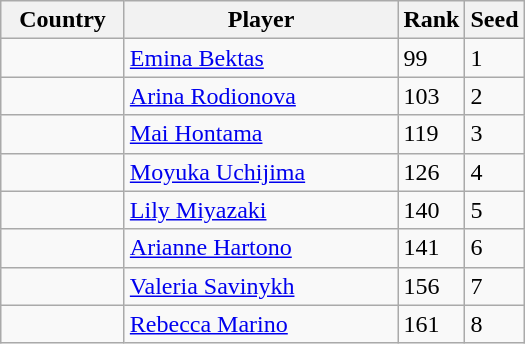<table class="wikitable">
<tr>
<th width="75">Country</th>
<th width="175">Player</th>
<th>Rank</th>
<th>Seed</th>
</tr>
<tr>
<td></td>
<td><a href='#'>Emina Bektas</a></td>
<td>99</td>
<td>1</td>
</tr>
<tr>
<td></td>
<td><a href='#'>Arina Rodionova</a></td>
<td>103</td>
<td>2</td>
</tr>
<tr>
<td></td>
<td><a href='#'>Mai Hontama</a></td>
<td>119</td>
<td>3</td>
</tr>
<tr>
<td></td>
<td><a href='#'>Moyuka Uchijima</a></td>
<td>126</td>
<td>4</td>
</tr>
<tr>
<td></td>
<td><a href='#'>Lily Miyazaki</a></td>
<td>140</td>
<td>5</td>
</tr>
<tr>
<td></td>
<td><a href='#'>Arianne Hartono</a></td>
<td>141</td>
<td>6</td>
</tr>
<tr>
<td></td>
<td><a href='#'>Valeria Savinykh</a></td>
<td>156</td>
<td>7</td>
</tr>
<tr>
<td></td>
<td><a href='#'>Rebecca Marino</a></td>
<td>161</td>
<td>8</td>
</tr>
</table>
